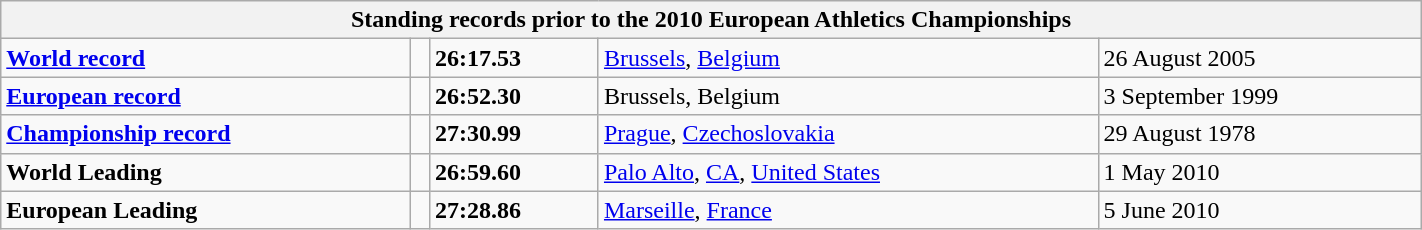<table class="wikitable" width=75%>
<tr>
<th colspan="5">Standing records prior to the 2010 European Athletics Championships</th>
</tr>
<tr>
<td><strong><a href='#'>World record</a></strong></td>
<td></td>
<td><strong>26:17.53</strong></td>
<td><a href='#'>Brussels</a>, <a href='#'>Belgium</a></td>
<td>26 August 2005</td>
</tr>
<tr>
<td><strong><a href='#'>European record</a></strong></td>
<td></td>
<td><strong>26:52.30</strong></td>
<td>Brussels, Belgium</td>
<td>3 September 1999</td>
</tr>
<tr>
<td><strong><a href='#'>Championship record</a></strong></td>
<td></td>
<td><strong>27:30.99</strong></td>
<td><a href='#'>Prague</a>, <a href='#'>Czechoslovakia</a></td>
<td>29 August 1978</td>
</tr>
<tr>
<td><strong>World Leading</strong></td>
<td></td>
<td><strong>26:59.60</strong></td>
<td><a href='#'>Palo Alto</a>, <a href='#'>CA</a>, <a href='#'>United States</a></td>
<td>1 May 2010</td>
</tr>
<tr>
<td><strong>European Leading</strong></td>
<td></td>
<td><strong>27:28.86</strong></td>
<td><a href='#'>Marseille</a>, <a href='#'>France</a></td>
<td>5 June 2010</td>
</tr>
</table>
